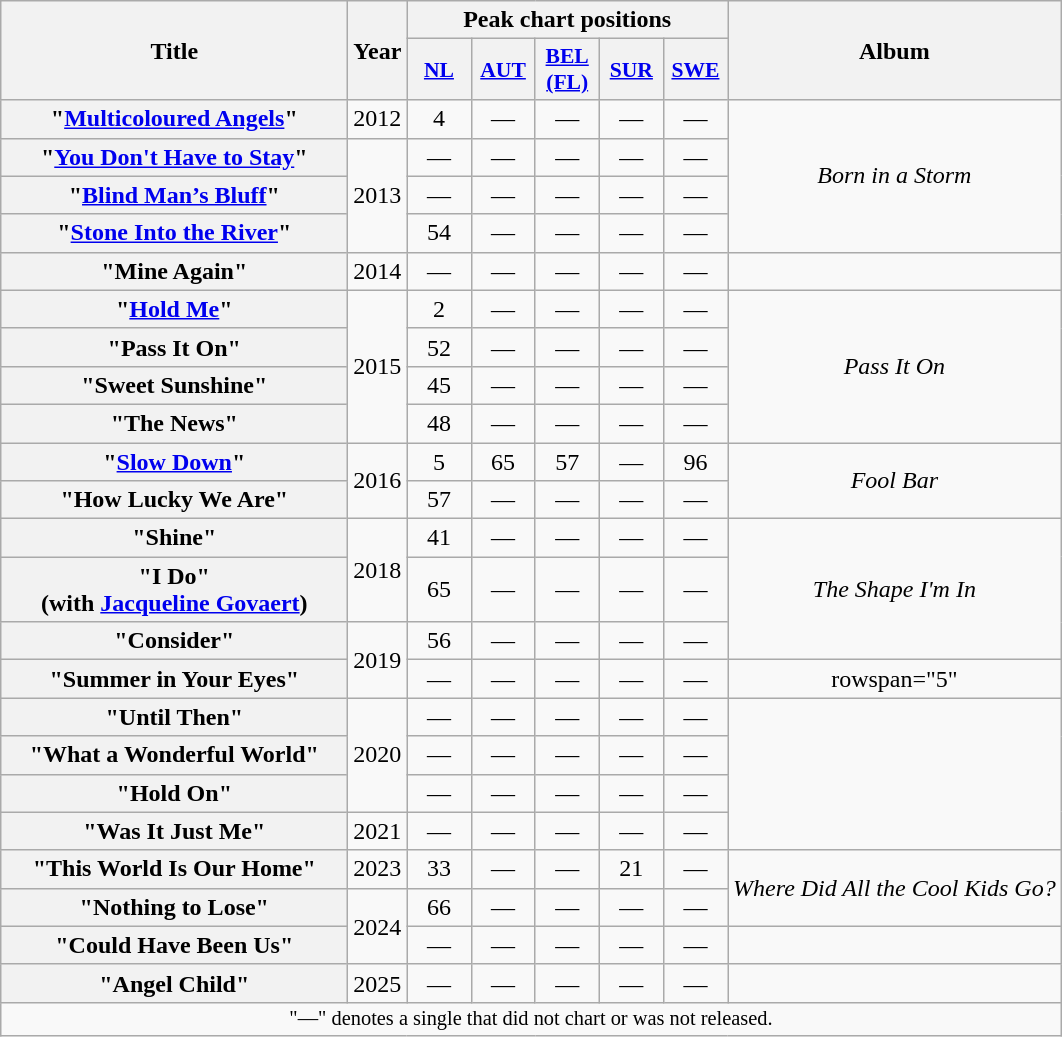<table class="wikitable plainrowheaders" style="text-align:center;">
<tr>
<th scope="col" rowspan="2" style="width:14em;">Title</th>
<th scope="col" rowspan="2" style="width:1em;">Year</th>
<th scope="col" colspan="5">Peak chart positions</th>
<th scope="col" rowspan="2">Album</th>
</tr>
<tr>
<th scope="col" style="width:2.5em;font-size:90%;"><a href='#'>NL</a><br></th>
<th scope="col" style="width:2.5em;font-size:90%;"><a href='#'>AUT</a><br></th>
<th scope="col" style="width:2.5em;font-size:90%;"><a href='#'>BEL (FL)</a><br></th>
<th scope="col" style="width:2.5em;font-size:90%;"><a href='#'>SUR</a><br></th>
<th scope="col" style="width:2.5em;font-size:90%;"><a href='#'>SWE</a><br></th>
</tr>
<tr>
<th scope="row">"<a href='#'>Multicoloured Angels</a>"</th>
<td>2012</td>
<td>4</td>
<td>—</td>
<td>—</td>
<td>—</td>
<td>—</td>
<td rowspan="4"><em>Born in a Storm</em></td>
</tr>
<tr>
<th scope="row">"<a href='#'>You Don't Have to Stay</a>"</th>
<td rowspan="3">2013</td>
<td>—</td>
<td>—</td>
<td>—</td>
<td>—</td>
<td>—</td>
</tr>
<tr>
<th scope="row">"<a href='#'>Blind Man’s Bluff</a>"</th>
<td>—</td>
<td>—</td>
<td>—</td>
<td>—</td>
<td>—</td>
</tr>
<tr>
<th scope="row">"<a href='#'>Stone Into the River</a>"</th>
<td>54</td>
<td>—</td>
<td>—</td>
<td>—</td>
<td>—</td>
</tr>
<tr>
<th scope="row">"Mine Again"</th>
<td>2014</td>
<td>—</td>
<td>—</td>
<td>—</td>
<td>—</td>
<td>—</td>
<td></td>
</tr>
<tr>
<th scope="row">"<a href='#'>Hold Me</a>"<br></th>
<td rowspan="4">2015</td>
<td>2</td>
<td>—</td>
<td>—</td>
<td>—</td>
<td>—</td>
<td rowspan="4"><em>Pass It On</em></td>
</tr>
<tr>
<th scope="row">"Pass It On"</th>
<td>52</td>
<td>—</td>
<td>—</td>
<td>—</td>
<td>—</td>
</tr>
<tr>
<th scope="row">"Sweet Sunshine"</th>
<td>45</td>
<td>—</td>
<td>—</td>
<td>—</td>
<td>—</td>
</tr>
<tr>
<th scope="row">"The News"</th>
<td>48</td>
<td>—</td>
<td>—</td>
<td>—</td>
<td>—</td>
</tr>
<tr>
<th scope="row">"<a href='#'>Slow Down</a>"</th>
<td rowspan="2">2016</td>
<td>5</td>
<td>65</td>
<td>57</td>
<td>—</td>
<td>96</td>
<td rowspan="2"><em>Fool Bar</em></td>
</tr>
<tr>
<th scope="row">"How Lucky We Are"</th>
<td>57</td>
<td>—</td>
<td>—</td>
<td>—</td>
<td>—</td>
</tr>
<tr>
<th scope="row">"Shine"</th>
<td rowspan="2">2018</td>
<td>41</td>
<td>—</td>
<td>—</td>
<td>—</td>
<td>—</td>
<td rowspan="3"><em>The Shape I'm In</em></td>
</tr>
<tr>
<th scope="row">"I Do"<br><span>(with <a href='#'>Jacqueline Govaert</a>)</span></th>
<td>65</td>
<td>—</td>
<td>—</td>
<td>—</td>
<td>—</td>
</tr>
<tr>
<th scope="row">"Consider"</th>
<td rowspan="2">2019</td>
<td>56</td>
<td>—</td>
<td>—</td>
<td>—</td>
<td>—</td>
</tr>
<tr>
<th scope="row">"Summer in Your Eyes"</th>
<td>—</td>
<td>—</td>
<td>—</td>
<td>—</td>
<td>—</td>
<td>rowspan="5" </td>
</tr>
<tr>
<th scope="row">"Until Then"</th>
<td rowspan="3">2020</td>
<td>—</td>
<td>—</td>
<td>—</td>
<td>—</td>
<td>—</td>
</tr>
<tr>
<th scope="row">"What a Wonderful World"</th>
<td>—</td>
<td>—</td>
<td>—</td>
<td>—</td>
<td>—</td>
</tr>
<tr>
<th scope="row">"Hold On"</th>
<td>—</td>
<td>—</td>
<td>—</td>
<td>—</td>
<td>—</td>
</tr>
<tr>
<th scope="row">"Was It Just Me"</th>
<td>2021</td>
<td>—</td>
<td>—</td>
<td>—</td>
<td>—</td>
<td>—</td>
</tr>
<tr>
<th scope="row">"This World Is Our Home"</th>
<td>2023</td>
<td>33</td>
<td>—</td>
<td>—</td>
<td>21</td>
<td>—</td>
<td rowspan="2"><em>Where Did All the Cool Kids Go?</em></td>
</tr>
<tr>
<th scope="row">"Nothing to Lose"</th>
<td rowspan="2">2024</td>
<td>66</td>
<td>—</td>
<td>—</td>
<td>—</td>
<td>—</td>
</tr>
<tr>
<th scope="row">"Could Have Been Us" <br></th>
<td>—</td>
<td>—</td>
<td>—</td>
<td>—</td>
<td>—</td>
<td></td>
</tr>
<tr>
<th scope="row">"Angel Child"</th>
<td>2025</td>
<td>—</td>
<td>—</td>
<td>—</td>
<td>—</td>
<td>—</td>
</tr>
<tr>
<td colspan="8" style="font-size:85%">"—" denotes a single that did not chart or was not released.</td>
</tr>
</table>
